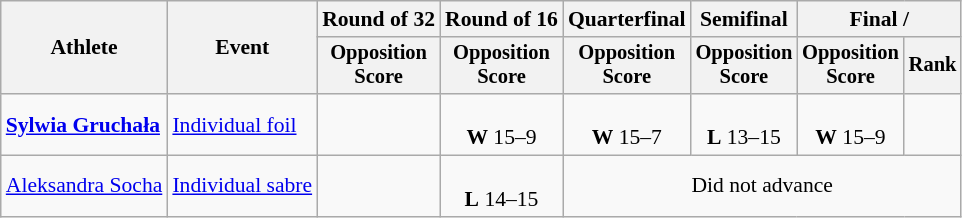<table class="wikitable" style="font-size:90%">
<tr>
<th rowspan="2">Athlete</th>
<th rowspan="2">Event</th>
<th>Round of 32</th>
<th>Round of 16</th>
<th>Quarterfinal</th>
<th>Semifinal</th>
<th colspan=2>Final / </th>
</tr>
<tr style="font-size:95%">
<th>Opposition <br> Score</th>
<th>Opposition <br> Score</th>
<th>Opposition <br> Score</th>
<th>Opposition <br> Score</th>
<th>Opposition <br> Score</th>
<th>Rank</th>
</tr>
<tr align=center>
<td align=left><strong><a href='#'>Sylwia Gruchała</a></strong></td>
<td align=left><a href='#'>Individual foil</a></td>
<td></td>
<td><br><strong>W</strong> 15–9</td>
<td><br><strong>W</strong> 15–7</td>
<td><br><strong>L</strong> 13–15</td>
<td><br><strong>W</strong> 15–9</td>
<td></td>
</tr>
<tr align=center>
<td align=left><a href='#'>Aleksandra Socha</a></td>
<td align=left><a href='#'>Individual sabre</a></td>
<td></td>
<td><br><strong>L</strong> 14–15</td>
<td colspan=4>Did not advance</td>
</tr>
</table>
